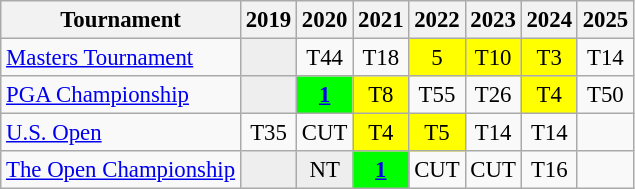<table class="wikitable" style="font-size:95%;text-align:center;">
<tr>
<th>Tournament</th>
<th>2019</th>
<th>2020</th>
<th>2021</th>
<th>2022</th>
<th>2023</th>
<th>2024</th>
<th>2025</th>
</tr>
<tr>
<td align=left><a href='#'>Masters Tournament</a></td>
<td style="background:#eeeeee;"></td>
<td>T44</td>
<td>T18</td>
<td style="background:yellow;">5</td>
<td style="background:yellow;">T10</td>
<td style="background:yellow;">T3</td>
<td>T14</td>
</tr>
<tr>
<td align=left><a href='#'>PGA Championship</a></td>
<td style="background:#eeeeee;"></td>
<td style="background:lime;"><strong><a href='#'>1</a></strong></td>
<td style="background:yellow;">T8</td>
<td>T55</td>
<td>T26</td>
<td style="background:yellow;">T4</td>
<td>T50</td>
</tr>
<tr>
<td align=left><a href='#'>U.S. Open</a></td>
<td>T35</td>
<td>CUT</td>
<td style="background:yellow;">T4</td>
<td style="background:yellow;">T5</td>
<td>T14</td>
<td>T14</td>
<td></td>
</tr>
<tr>
<td align=left><a href='#'>The Open Championship</a></td>
<td style="background:#eeeeee;"></td>
<td style="background:#eeeeee;">NT</td>
<td style="background:lime;"><strong><a href='#'>1</a></strong></td>
<td>CUT</td>
<td>CUT</td>
<td>T16</td>
<td></td>
</tr>
</table>
